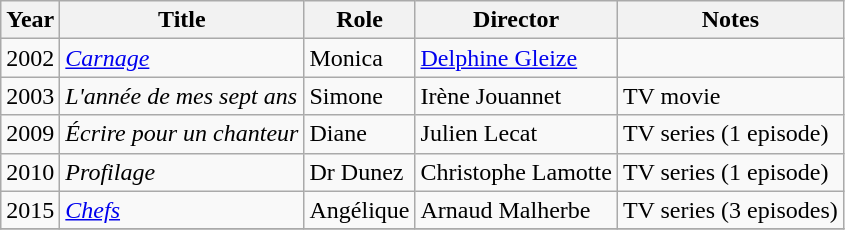<table class="wikitable">
<tr>
<th>Year</th>
<th>Title</th>
<th>Role</th>
<th>Director</th>
<th>Notes</th>
</tr>
<tr>
<td rowspan=1>2002</td>
<td><em><a href='#'>Carnage</a></em></td>
<td>Monica</td>
<td><a href='#'>Delphine Gleize</a></td>
<td></td>
</tr>
<tr>
<td rowspan=1>2003</td>
<td><em>L'année de mes sept ans</em></td>
<td>Simone</td>
<td>Irène Jouannet</td>
<td>TV movie</td>
</tr>
<tr>
<td rowspan=1>2009</td>
<td><em>Écrire pour un chanteur</em></td>
<td>Diane</td>
<td>Julien Lecat</td>
<td>TV series (1 episode)</td>
</tr>
<tr>
<td rowspan=1>2010</td>
<td><em>Profilage</em></td>
<td>Dr Dunez</td>
<td>Christophe Lamotte</td>
<td>TV series (1 episode)</td>
</tr>
<tr>
<td rowspan=1>2015</td>
<td><em><a href='#'>Chefs</a></em></td>
<td>Angélique</td>
<td>Arnaud Malherbe</td>
<td>TV series (3 episodes)</td>
</tr>
<tr>
</tr>
</table>
